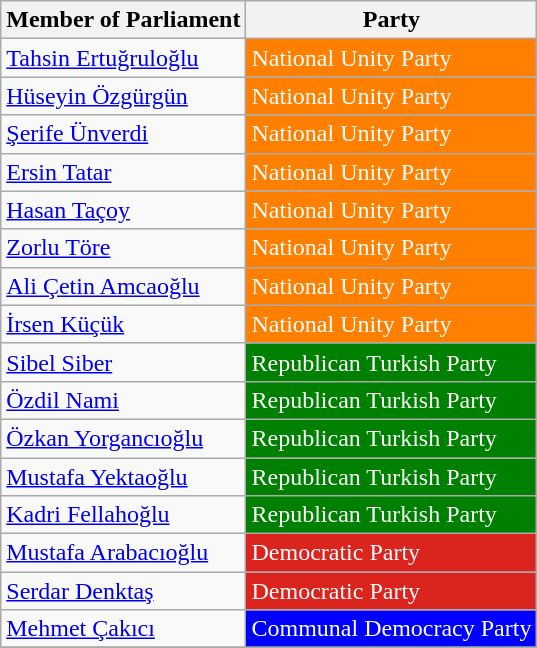<table class="wikitable">
<tr>
<th>Member of Parliament</th>
<th>Party</th>
</tr>
<tr>
<td><a href='#'>Tahsin Ertuğruloğlu</a></td>
<td style="background:#FF7F00; color:white">National Unity Party</td>
</tr>
<tr>
<td><a href='#'>Hüseyin Özgürgün</a></td>
<td style="background:#FF7F00; color:white">National Unity Party</td>
</tr>
<tr>
<td><a href='#'>Şerife Ünverdi</a></td>
<td style="background:#FF7F00; color:white">National Unity Party</td>
</tr>
<tr>
<td><a href='#'>Ersin Tatar</a></td>
<td style="background:#FF7F00; color:white">National Unity Party</td>
</tr>
<tr>
<td><a href='#'>Hasan Taçoy</a></td>
<td style="background:#FF7F00; color:white">National Unity Party</td>
</tr>
<tr>
<td><a href='#'>Zorlu Töre</a></td>
<td style="background:#FF7F00; color:white">National Unity Party</td>
</tr>
<tr>
<td><a href='#'>Ali Çetin Amcaoğlu</a></td>
<td style="background:#FF7F00; color:white">National Unity Party</td>
</tr>
<tr>
<td><a href='#'>İrsen Küçük</a></td>
<td style="background:#FF7F00; color:white">National Unity Party</td>
</tr>
<tr>
<td><a href='#'>Sibel Siber</a></td>
<td style="background:#008000; color:white">Republican Turkish Party</td>
</tr>
<tr>
<td><a href='#'>Özdil Nami</a></td>
<td style="background:#008000; color:white">Republican Turkish Party</td>
</tr>
<tr>
<td><a href='#'>Özkan Yorgancıoğlu</a></td>
<td style="background:#008000; color:white">Republican Turkish Party</td>
</tr>
<tr>
<td><a href='#'>Mustafa Yektaoğlu</a></td>
<td style="background:#008000; color:white">Republican Turkish Party</td>
</tr>
<tr>
<td><a href='#'>Kadri Fellahoğlu</a></td>
<td style="background:#008000; color:white">Republican Turkish Party</td>
</tr>
<tr>
<td><a href='#'>Mustafa Arabacıoğlu</a></td>
<td style="background:#DC241f; color:white">Democratic Party</td>
</tr>
<tr>
<td><a href='#'>Serdar Denktaş</a></td>
<td style="background:#DC241f; color:white">Democratic Party</td>
</tr>
<tr>
<td><a href='#'>Mehmet Çakıcı</a></td>
<td style="background:#0000FF; color:white">Communal Democracy Party</td>
</tr>
<tr>
</tr>
</table>
